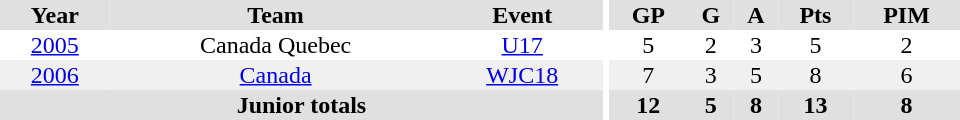<table border="0" cellpadding="1" cellspacing="0" ID="Table3" style="text-align:center; width:40em">
<tr ALIGN="center" bgcolor="#e0e0e0">
<th>Year</th>
<th>Team</th>
<th>Event</th>
<th rowspan="99" bgcolor="#ffffff"></th>
<th>GP</th>
<th>G</th>
<th>A</th>
<th>Pts</th>
<th>PIM</th>
</tr>
<tr>
<td><a href='#'>2005</a></td>
<td>Canada Quebec</td>
<td><a href='#'>U17</a></td>
<td>5</td>
<td>2</td>
<td>3</td>
<td>5</td>
<td>2</td>
</tr>
<tr bgcolor="#f0f0f0">
<td><a href='#'>2006</a></td>
<td><a href='#'>Canada</a></td>
<td><a href='#'>WJC18</a></td>
<td>7</td>
<td>3</td>
<td>5</td>
<td>8</td>
<td>6</td>
</tr>
<tr bgcolor="#e0e0e0">
<th colspan="3">Junior totals</th>
<th>12</th>
<th>5</th>
<th>8</th>
<th>13</th>
<th>8</th>
</tr>
</table>
